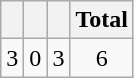<table class="wikitable">
<tr>
<th></th>
<th></th>
<th></th>
<th>Total</th>
</tr>
<tr style="text-align:center;">
<td>3</td>
<td>0</td>
<td>3</td>
<td>6</td>
</tr>
</table>
